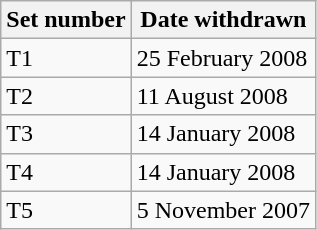<table class="wikitable">
<tr>
<th>Set number</th>
<th>Date withdrawn</th>
</tr>
<tr>
<td>T1</td>
<td>25 February 2008</td>
</tr>
<tr>
<td>T2</td>
<td>11 August 2008</td>
</tr>
<tr>
<td>T3</td>
<td>14 January 2008</td>
</tr>
<tr>
<td>T4</td>
<td>14 January 2008</td>
</tr>
<tr>
<td>T5</td>
<td>5 November 2007</td>
</tr>
</table>
